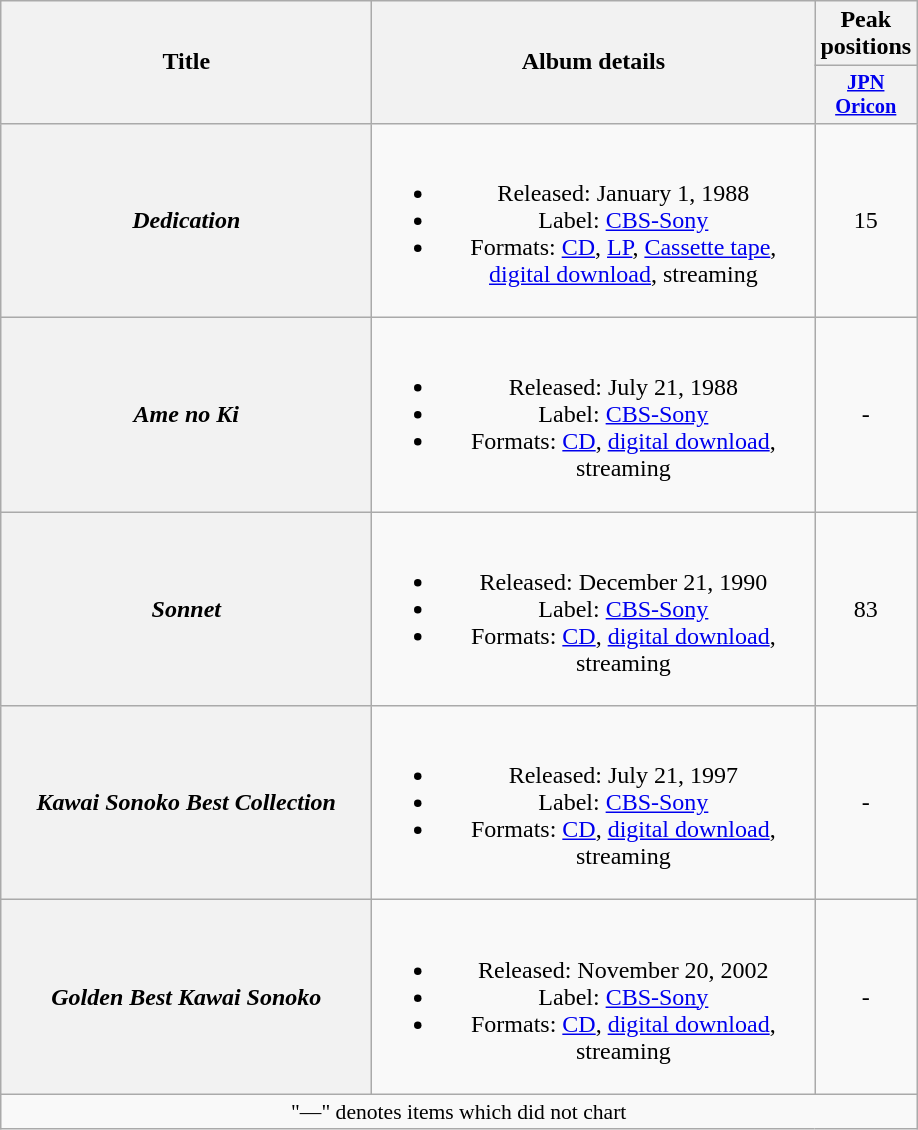<table class="wikitable plainrowheaders" style="text-align:center;">
<tr>
<th style="width:15em;" rowspan="2">Title</th>
<th style="width:18em;" rowspan="2">Album details</th>
<th colspan="1">Peak positions</th>
</tr>
<tr>
<th style="width:3em;font-size:85%"><a href='#'>JPN<br>Oricon</a><br></th>
</tr>
<tr>
<th scope="row"><em>Dedication</em></th>
<td><br><ul><li>Released: January 1, 1988</li><li>Label: <a href='#'>CBS-Sony</a></li><li>Formats: <a href='#'>CD</a>, <a href='#'>LP</a>, <a href='#'>Cassette tape</a>, <a href='#'>digital download</a>, streaming</li></ul></td>
<td>15</td>
</tr>
<tr>
<th scope="row"><em>Ame no Ki</em></th>
<td><br><ul><li>Released: July 21, 1988</li><li>Label: <a href='#'>CBS-Sony</a></li><li>Formats: <a href='#'>CD</a>, <a href='#'>digital download</a>, streaming</li></ul></td>
<td>-</td>
</tr>
<tr>
<th scope="row"><em>Sonnet</em></th>
<td><br><ul><li>Released: December 21, 1990</li><li>Label: <a href='#'>CBS-Sony</a></li><li>Formats: <a href='#'>CD</a>, <a href='#'>digital download</a>, streaming</li></ul></td>
<td>83</td>
</tr>
<tr>
<th scope="row"><em>Kawai Sonoko Best Collection</em></th>
<td><br><ul><li>Released: July 21, 1997</li><li>Label: <a href='#'>CBS-Sony</a></li><li>Formats: <a href='#'>CD</a>, <a href='#'>digital download</a>, streaming</li></ul></td>
<td>-</td>
</tr>
<tr>
<th scope="row"><em>Golden Best Kawai Sonoko</em></th>
<td><br><ul><li>Released: November 20, 2002</li><li>Label: <a href='#'>CBS-Sony</a></li><li>Formats: <a href='#'>CD</a>, <a href='#'>digital download</a>, streaming</li></ul></td>
<td>-</td>
</tr>
<tr>
<td colspan="11" align="center" style="font-size:90%;">"—" denotes items which did not chart</td>
</tr>
</table>
